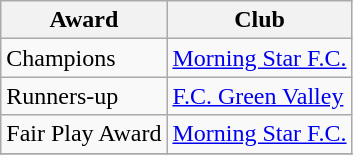<table class="wikitable sortable" style="text-align:left;">
<tr>
<th>Award</th>
<th>Club</th>
</tr>
<tr>
<td>Champions</td>
<td><a href='#'>Morning Star F.C.</a></td>
</tr>
<tr>
<td>Runners-up</td>
<td><a href='#'>F.C. Green Valley</a></td>
</tr>
<tr>
<td>Fair Play Award</td>
<td><a href='#'>Morning Star F.C.</a></td>
</tr>
<tr>
</tr>
</table>
